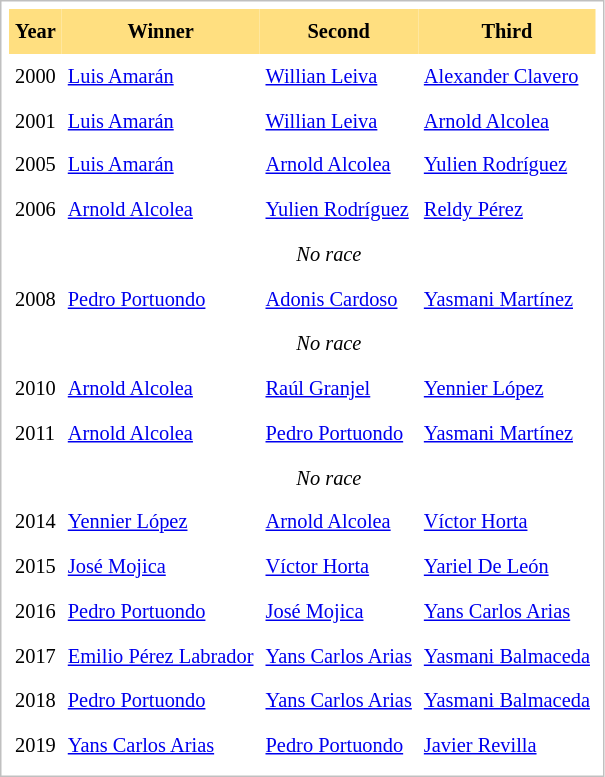<table cellpadding="4" cellspacing="0"  style="border: 1px solid silver; color: black; margin: 0 0 0.5em 0; background-color: white; padding: 5px; text-align: left; font-size:85%; vertical-align: top; line-height:1.6em;">
<tr>
<th scope=col; align="center" bgcolor="FFDF80">Year</th>
<th scope=col; align="center" bgcolor="FFDF80">Winner</th>
<th scope=col; align="center" bgcolor="FFDF80">Second</th>
<th scope=col; align="center" bgcolor="FFDF80">Third</th>
</tr>
<tr>
</tr>
<tr>
<td>2000</td>
<td><a href='#'>Luis Amarán</a></td>
<td><a href='#'>Willian Leiva</a></td>
<td><a href='#'>Alexander Clavero</a></td>
</tr>
<tr>
<td>2001</td>
<td><a href='#'>Luis Amarán</a></td>
<td><a href='#'>Willian Leiva</a></td>
<td><a href='#'>Arnold Alcolea</a></td>
</tr>
<tr>
<td>2005</td>
<td><a href='#'>Luis Amarán</a></td>
<td><a href='#'>Arnold Alcolea</a></td>
<td><a href='#'>Yulien Rodríguez</a></td>
</tr>
<tr>
<td>2006</td>
<td><a href='#'>Arnold Alcolea</a></td>
<td><a href='#'>Yulien Rodríguez</a></td>
<td><a href='#'>Reldy Pérez</a></td>
</tr>
<tr>
<td></td>
<td colspan=3; align=center><em>No race</em></td>
</tr>
<tr>
<td>2008</td>
<td><a href='#'>Pedro Portuondo</a></td>
<td><a href='#'>Adonis Cardoso</a></td>
<td><a href='#'>Yasmani Martínez</a></td>
</tr>
<tr>
<td></td>
<td colspan=3; align=center><em>No race</em></td>
</tr>
<tr>
<td>2010</td>
<td><a href='#'>Arnold Alcolea</a></td>
<td><a href='#'>Raúl Granjel</a></td>
<td><a href='#'>Yennier López</a></td>
</tr>
<tr>
<td>2011</td>
<td><a href='#'>Arnold Alcolea</a></td>
<td><a href='#'>Pedro Portuondo</a></td>
<td><a href='#'>Yasmani Martínez</a></td>
</tr>
<tr>
<td></td>
<td colspan=3; align=center><em>No race</em></td>
</tr>
<tr>
<td>2014</td>
<td><a href='#'>Yennier López</a></td>
<td><a href='#'>Arnold Alcolea</a></td>
<td><a href='#'>Víctor Horta</a></td>
</tr>
<tr>
<td>2015</td>
<td><a href='#'>José Mojica</a></td>
<td><a href='#'>Víctor Horta</a></td>
<td><a href='#'>Yariel De León</a></td>
</tr>
<tr>
<td>2016</td>
<td><a href='#'>Pedro Portuondo</a></td>
<td><a href='#'>José Mojica</a></td>
<td><a href='#'>Yans Carlos Arias</a></td>
</tr>
<tr>
<td>2017</td>
<td><a href='#'>Emilio Pérez Labrador</a></td>
<td><a href='#'>Yans Carlos Arias</a></td>
<td><a href='#'>Yasmani Balmaceda</a></td>
</tr>
<tr>
<td>2018</td>
<td><a href='#'>Pedro Portuondo</a></td>
<td><a href='#'>Yans Carlos Arias</a></td>
<td><a href='#'>Yasmani Balmaceda</a></td>
</tr>
<tr>
<td>2019</td>
<td><a href='#'>Yans Carlos Arias</a></td>
<td><a href='#'>Pedro Portuondo</a></td>
<td><a href='#'>Javier Revilla</a></td>
</tr>
</table>
